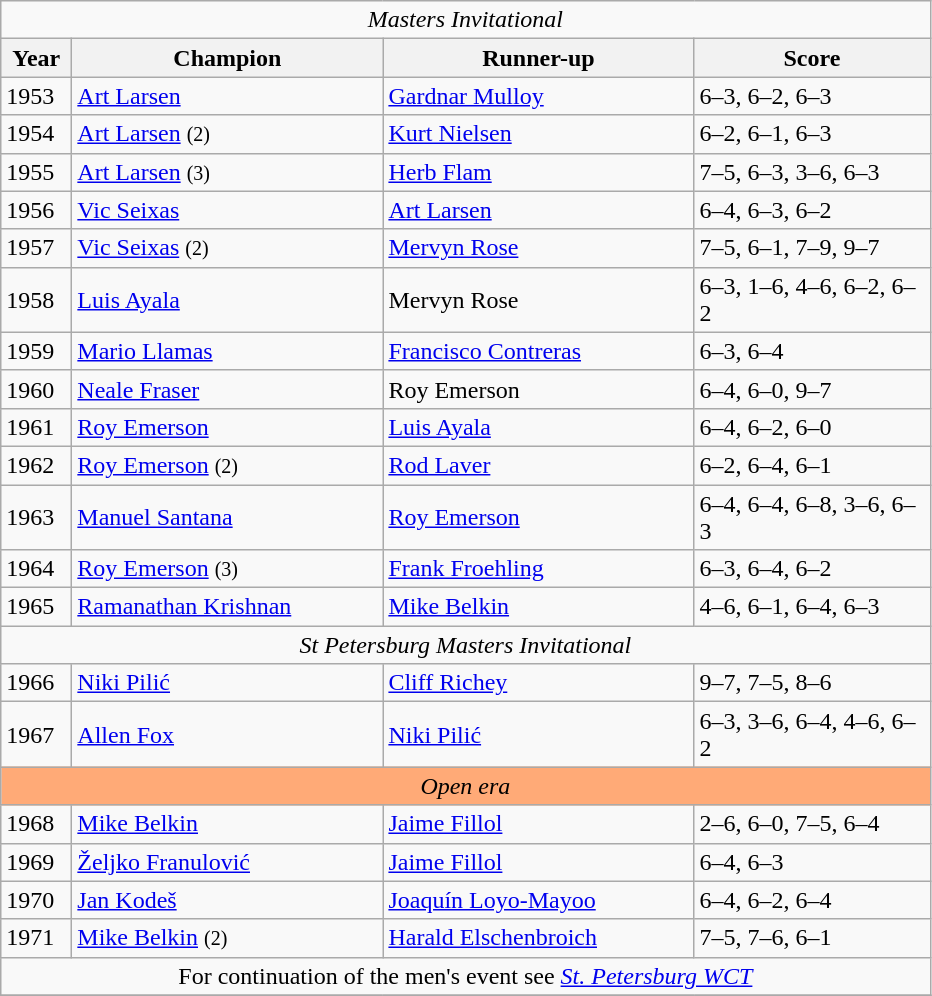<table class="wikitable">
<tr>
<td colspan=4 align=center><em>Masters Invitational</em></td>
</tr>
<tr>
<th style="width:40px">Year</th>
<th style="width:200px">Champion</th>
<th style="width:200px">Runner-up</th>
<th style="width:150px">Score</th>
</tr>
<tr>
<td>1953</td>
<td> <a href='#'>Art Larsen</a></td>
<td> <a href='#'>Gardnar Mulloy</a></td>
<td>6–3, 6–2, 6–3</td>
</tr>
<tr>
<td>1954</td>
<td> <a href='#'>Art Larsen</a> <small>(2)</small></td>
<td> <a href='#'>Kurt Nielsen</a></td>
<td>6–2, 6–1, 6–3</td>
</tr>
<tr>
<td>1955</td>
<td> <a href='#'>Art Larsen</a> <small>(3)</small></td>
<td> <a href='#'>Herb Flam</a></td>
<td>7–5, 6–3, 3–6, 6–3</td>
</tr>
<tr>
<td>1956</td>
<td> <a href='#'>Vic Seixas</a></td>
<td> <a href='#'>Art Larsen</a></td>
<td>6–4, 6–3, 6–2</td>
</tr>
<tr>
<td>1957</td>
<td> <a href='#'>Vic Seixas</a> <small>(2)</small></td>
<td> <a href='#'>Mervyn Rose</a></td>
<td>7–5, 6–1, 7–9, 9–7</td>
</tr>
<tr>
<td>1958</td>
<td> <a href='#'>Luis Ayala</a></td>
<td> Mervyn Rose</td>
<td>6–3, 1–6, 4–6, 6–2, 6–2</td>
</tr>
<tr>
<td>1959</td>
<td> <a href='#'>Mario Llamas</a></td>
<td> <a href='#'>Francisco Contreras</a></td>
<td>6–3, 6–4</td>
</tr>
<tr>
<td>1960</td>
<td> <a href='#'>Neale Fraser</a></td>
<td> Roy Emerson</td>
<td>6–4, 6–0, 9–7</td>
</tr>
<tr>
<td>1961</td>
<td> <a href='#'>Roy Emerson</a></td>
<td> <a href='#'>Luis Ayala</a></td>
<td>6–4, 6–2, 6–0</td>
</tr>
<tr>
<td>1962</td>
<td> <a href='#'>Roy Emerson</a> <small>(2)</small></td>
<td> <a href='#'>Rod Laver</a></td>
<td>6–2, 6–4, 6–1</td>
</tr>
<tr>
<td>1963</td>
<td> <a href='#'>Manuel Santana</a></td>
<td> <a href='#'>Roy Emerson</a></td>
<td>6–4, 6–4, 6–8, 3–6, 6–3</td>
</tr>
<tr>
<td>1964</td>
<td> <a href='#'>Roy Emerson</a> <small>(3)</small></td>
<td> <a href='#'>Frank Froehling</a></td>
<td>6–3, 6–4, 6–2</td>
</tr>
<tr>
<td>1965</td>
<td> <a href='#'>Ramanathan Krishnan</a></td>
<td> <a href='#'>Mike Belkin</a></td>
<td>4–6, 6–1, 6–4, 6–3</td>
</tr>
<tr>
<td colspan=4 align=center><em>St Petersburg Masters Invitational</em></td>
</tr>
<tr>
<td>1966</td>
<td> <a href='#'>Niki Pilić</a></td>
<td> <a href='#'>Cliff Richey</a></td>
<td>9–7, 7–5, 8–6</td>
</tr>
<tr>
<td>1967</td>
<td> <a href='#'>Allen Fox</a></td>
<td> <a href='#'>Niki Pilić</a></td>
<td>6–3, 3–6, 6–4, 4–6, 6–2</td>
</tr>
<tr style=background-color:#ffaa77>
<td colspan=4 align=center><em>Open era </em></td>
</tr>
<tr>
<td>1968</td>
<td> <a href='#'>Mike Belkin</a></td>
<td> <a href='#'>Jaime Fillol</a></td>
<td>2–6, 6–0, 7–5, 6–4</td>
</tr>
<tr>
<td>1969</td>
<td>  <a href='#'>Željko Franulović</a></td>
<td> <a href='#'>Jaime Fillol</a></td>
<td>6–4, 6–3</td>
</tr>
<tr>
<td>1970</td>
<td> <a href='#'>Jan Kodeš</a></td>
<td> <a href='#'>Joaquín Loyo-Mayoo</a></td>
<td>6–4, 6–2, 6–4</td>
</tr>
<tr>
<td>1971</td>
<td> <a href='#'>Mike Belkin</a> <small>(2)</small></td>
<td> <a href='#'>Harald Elschenbroich</a></td>
<td>7–5, 7–6, 6–1</td>
</tr>
<tr>
<td colspan=4 align=center>For continuation of the men's event see <em><a href='#'>St. Petersburg WCT</a></em></td>
</tr>
<tr>
</tr>
</table>
